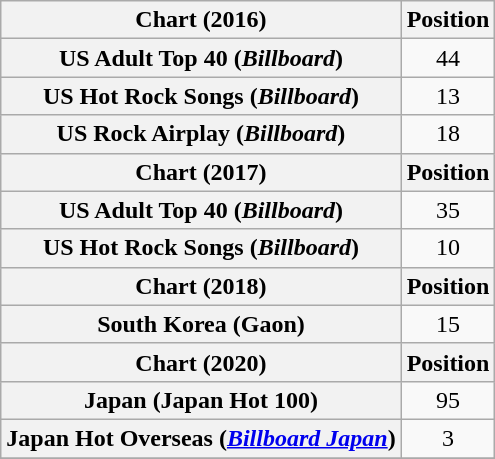<table class="wikitable plainrowheaders sortable" style="text-align:center;">
<tr>
<th>Chart (2016)</th>
<th>Position</th>
</tr>
<tr>
<th scope="row">US Adult Top 40 (<em>Billboard</em>)</th>
<td>44</td>
</tr>
<tr>
<th scope="row">US Hot Rock Songs (<em>Billboard</em>)</th>
<td>13</td>
</tr>
<tr>
<th scope="row">US Rock Airplay (<em>Billboard</em>)</th>
<td>18</td>
</tr>
<tr>
<th>Chart (2017)</th>
<th>Position</th>
</tr>
<tr>
<th scope="row">US Adult Top 40 (<em>Billboard</em>)</th>
<td>35</td>
</tr>
<tr>
<th scope="row">US Hot Rock Songs (<em>Billboard</em>)</th>
<td>10</td>
</tr>
<tr>
<th>Chart (2018)</th>
<th>Position</th>
</tr>
<tr>
<th scope="row">South Korea (Gaon)</th>
<td>15</td>
</tr>
<tr>
<th>Chart (2020)</th>
<th>Position</th>
</tr>
<tr>
<th scope="row">Japan (Japan Hot 100)</th>
<td>95</td>
</tr>
<tr>
<th scope="row">Japan Hot Overseas (<em><a href='#'>Billboard Japan</a></em>)</th>
<td>3</td>
</tr>
<tr>
</tr>
</table>
